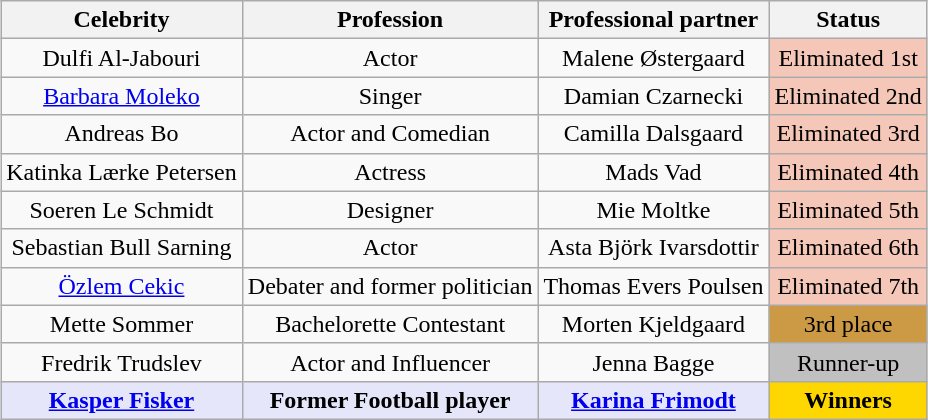<table class= "wikitable sortable" style="text-align: center; margin:auto; align: center">
<tr>
<th>Celebrity</th>
<th>Profession</th>
<th>Professional partner</th>
<th>Status</th>
</tr>
<tr>
<td>Dulfi Al-Jabouri</td>
<td>Actor</td>
<td>Malene Østergaard</td>
<td style="background:#f4c7b8;">Eliminated 1st</td>
</tr>
<tr>
<td><a href='#'>Barbara Moleko</a></td>
<td>Singer</td>
<td>Damian Czarnecki</td>
<td style="background:#f4c7b8;">Eliminated 2nd</td>
</tr>
<tr>
<td>Andreas Bo</td>
<td>Actor and Comedian</td>
<td>Camilla Dalsgaard</td>
<td style="background:#f4c7b8;">Eliminated 3rd</td>
</tr>
<tr>
<td>Katinka Lærke Petersen</td>
<td>Actress</td>
<td>Mads Vad</td>
<td style="background:#f4c7b8;">Eliminated 4th</td>
</tr>
<tr>
<td>Soeren Le Schmidt</td>
<td>Designer</td>
<td>Mie Moltke</td>
<td style="background:#f4c7b8;">Eliminated 5th</td>
</tr>
<tr>
<td>Sebastian Bull Sarning</td>
<td>Actor</td>
<td>Asta Björk Ivarsdottir</td>
<td style="background:#f4c7b8;">Eliminated 6th</td>
</tr>
<tr>
<td><a href='#'>Özlem Cekic</a></td>
<td>Debater and former politician</td>
<td>Thomas Evers Poulsen</td>
<td style="background:#f4c7b8;">Eliminated 7th</td>
</tr>
<tr>
<td>Mette Sommer</td>
<td>Bachelorette Contestant</td>
<td>Morten Kjeldgaard</td>
<td style="background:#c94;">3rd place</td>
</tr>
<tr>
<td>Fredrik Trudslev</td>
<td>Actor and Influencer</td>
<td>Jenna Bagge</td>
<td style="background:silver;">Runner-up</td>
</tr>
<tr style="background:lavender;">
<td><strong><a href='#'>Kasper Fisker</a></strong></td>
<td><strong>Former Football player</strong></td>
<td><strong><a href='#'>Karina Frimodt</a></strong></td>
<td style="background:gold;"><strong>Winners</strong></td>
</tr>
</table>
